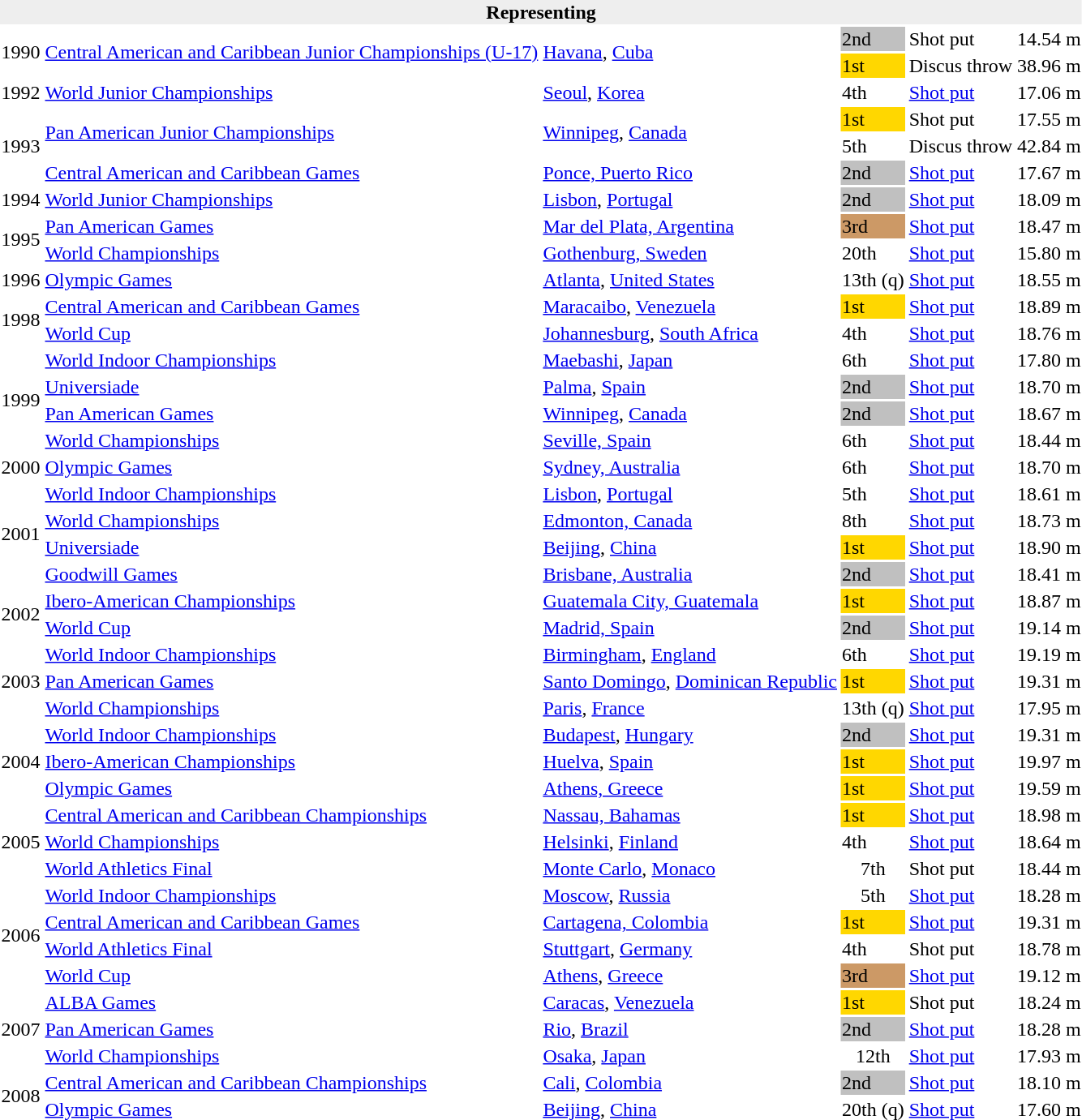<table>
<tr>
<th bgcolor="#eeeeee" colspan="6">Representing </th>
</tr>
<tr>
<td rowspan = "2">1990</td>
<td rowspan = "2"><a href='#'>Central American and Caribbean Junior Championships (U-17)</a></td>
<td rowspan = "2"><a href='#'>Havana</a>, <a href='#'>Cuba</a></td>
<td bgcolor=silver>2nd</td>
<td>Shot put</td>
<td>14.54 m</td>
</tr>
<tr>
<td bgcolor=gold>1st</td>
<td>Discus throw</td>
<td>38.96 m</td>
</tr>
<tr>
<td>1992</td>
<td><a href='#'>World Junior Championships</a></td>
<td><a href='#'>Seoul</a>, <a href='#'>Korea</a></td>
<td>4th</td>
<td><a href='#'>Shot put</a></td>
<td>17.06 m</td>
</tr>
<tr>
<td rowspan=3>1993</td>
<td rowspan=2><a href='#'>Pan American Junior Championships</a></td>
<td rowspan=2><a href='#'>Winnipeg</a>, <a href='#'>Canada</a></td>
<td bgcolor=gold>1st</td>
<td>Shot put</td>
<td>17.55 m</td>
</tr>
<tr>
<td>5th</td>
<td>Discus throw</td>
<td>42.84 m</td>
</tr>
<tr>
<td><a href='#'>Central American and Caribbean Games</a></td>
<td><a href='#'>Ponce, Puerto Rico</a></td>
<td bgcolor="silver">2nd</td>
<td><a href='#'>Shot put</a></td>
<td>17.67 m</td>
</tr>
<tr>
<td>1994</td>
<td><a href='#'>World Junior Championships</a></td>
<td><a href='#'>Lisbon</a>, <a href='#'>Portugal</a></td>
<td bgcolor="silver">2nd</td>
<td><a href='#'>Shot put</a></td>
<td>18.09 m</td>
</tr>
<tr>
<td rowspan=2>1995</td>
<td><a href='#'>Pan American Games</a></td>
<td><a href='#'>Mar del Plata, Argentina</a></td>
<td bgcolor="cc9966">3rd</td>
<td><a href='#'>Shot put</a></td>
<td>18.47 m</td>
</tr>
<tr>
<td><a href='#'>World Championships</a></td>
<td><a href='#'>Gothenburg, Sweden</a></td>
<td>20th</td>
<td><a href='#'>Shot put</a></td>
<td>15.80 m</td>
</tr>
<tr>
<td>1996</td>
<td><a href='#'>Olympic Games</a></td>
<td><a href='#'>Atlanta</a>, <a href='#'>United States</a></td>
<td>13th (q)</td>
<td><a href='#'>Shot put</a></td>
<td>18.55 m</td>
</tr>
<tr>
<td rowspan=2>1998</td>
<td><a href='#'>Central American and Caribbean Games</a></td>
<td><a href='#'>Maracaibo</a>, <a href='#'>Venezuela</a></td>
<td bgcolor="gold">1st</td>
<td><a href='#'>Shot put</a></td>
<td>18.89 m</td>
</tr>
<tr>
<td><a href='#'>World Cup</a></td>
<td><a href='#'>Johannesburg</a>, <a href='#'>South Africa</a></td>
<td>4th</td>
<td><a href='#'>Shot put</a></td>
<td>18.76 m</td>
</tr>
<tr>
<td rowspan=4>1999</td>
<td><a href='#'>World Indoor Championships</a></td>
<td><a href='#'>Maebashi</a>, <a href='#'>Japan</a></td>
<td>6th</td>
<td><a href='#'>Shot put</a></td>
<td>17.80 m</td>
</tr>
<tr>
<td><a href='#'>Universiade</a></td>
<td><a href='#'>Palma</a>, <a href='#'>Spain</a></td>
<td bgcolor="silver">2nd</td>
<td><a href='#'>Shot put</a></td>
<td>18.70 m</td>
</tr>
<tr>
<td><a href='#'>Pan American Games</a></td>
<td><a href='#'>Winnipeg</a>, <a href='#'>Canada</a></td>
<td bgcolor="silver">2nd</td>
<td><a href='#'>Shot put</a></td>
<td>18.67 m</td>
</tr>
<tr>
<td><a href='#'>World Championships</a></td>
<td><a href='#'>Seville, Spain</a></td>
<td>6th</td>
<td><a href='#'>Shot put</a></td>
<td>18.44 m</td>
</tr>
<tr>
<td>2000</td>
<td><a href='#'>Olympic Games</a></td>
<td><a href='#'>Sydney, Australia</a></td>
<td>6th</td>
<td><a href='#'>Shot put</a></td>
<td>18.70 m</td>
</tr>
<tr>
<td rowspan=4>2001</td>
<td><a href='#'>World Indoor Championships</a></td>
<td><a href='#'>Lisbon</a>, <a href='#'>Portugal</a></td>
<td>5th</td>
<td><a href='#'>Shot put</a></td>
<td>18.61 m</td>
</tr>
<tr>
<td><a href='#'>World Championships</a></td>
<td><a href='#'>Edmonton, Canada</a></td>
<td>8th</td>
<td><a href='#'>Shot put</a></td>
<td>18.73 m</td>
</tr>
<tr>
<td><a href='#'>Universiade</a></td>
<td><a href='#'>Beijing</a>, <a href='#'>China</a></td>
<td bgcolor="gold">1st</td>
<td><a href='#'>Shot put</a></td>
<td>18.90 m</td>
</tr>
<tr>
<td><a href='#'>Goodwill Games</a></td>
<td><a href='#'>Brisbane, Australia</a></td>
<td bgcolor="silver">2nd</td>
<td><a href='#'>Shot put</a></td>
<td>18.41 m</td>
</tr>
<tr>
<td rowspan=2>2002</td>
<td><a href='#'>Ibero-American Championships</a></td>
<td><a href='#'>Guatemala City, Guatemala</a></td>
<td bgcolor=gold>1st</td>
<td><a href='#'>Shot put</a></td>
<td>18.87 m</td>
</tr>
<tr>
<td><a href='#'>World Cup</a></td>
<td><a href='#'>Madrid, Spain</a></td>
<td bgcolor="silver">2nd</td>
<td><a href='#'>Shot put</a></td>
<td>19.14 m</td>
</tr>
<tr>
<td rowspan="3">2003</td>
<td><a href='#'>World Indoor Championships</a></td>
<td><a href='#'>Birmingham</a>, <a href='#'>England</a></td>
<td>6th</td>
<td><a href='#'>Shot put</a></td>
<td>19.19 m</td>
</tr>
<tr>
<td><a href='#'>Pan American Games</a></td>
<td><a href='#'>Santo Domingo</a>, <a href='#'>Dominican Republic</a></td>
<td bgcolor="gold">1st</td>
<td><a href='#'>Shot put</a></td>
<td>19.31 m</td>
</tr>
<tr>
<td><a href='#'>World Championships</a></td>
<td><a href='#'>Paris</a>, <a href='#'>France</a></td>
<td>13th (q)</td>
<td><a href='#'>Shot put</a></td>
<td>17.95 m</td>
</tr>
<tr>
<td rowspan="3">2004</td>
<td><a href='#'>World Indoor Championships</a></td>
<td><a href='#'>Budapest</a>, <a href='#'>Hungary</a></td>
<td bgcolor="silver">2nd</td>
<td><a href='#'>Shot put</a></td>
<td>19.31 m</td>
</tr>
<tr>
<td><a href='#'>Ibero-American Championships</a></td>
<td><a href='#'>Huelva</a>, <a href='#'>Spain</a></td>
<td bgcolor=gold>1st</td>
<td><a href='#'>Shot put</a></td>
<td>19.97 m</td>
</tr>
<tr>
<td><a href='#'>Olympic Games</a></td>
<td><a href='#'>Athens, Greece</a></td>
<td bgcolor="gold">1st</td>
<td><a href='#'>Shot put</a></td>
<td>19.59 m</td>
</tr>
<tr>
<td rowspan=3>2005</td>
<td><a href='#'>Central American and Caribbean Championships</a></td>
<td><a href='#'>Nassau, Bahamas</a></td>
<td bgcolor="gold">1st</td>
<td><a href='#'>Shot put</a></td>
<td>18.98 m</td>
</tr>
<tr>
<td><a href='#'>World Championships</a></td>
<td><a href='#'>Helsinki</a>, <a href='#'>Finland</a></td>
<td>4th</td>
<td><a href='#'>Shot put</a></td>
<td>18.64 m</td>
</tr>
<tr>
<td><a href='#'>World Athletics Final</a></td>
<td><a href='#'>Monte Carlo</a>, <a href='#'>Monaco</a></td>
<td align="center">7th</td>
<td>Shot put</td>
<td>18.44 m</td>
</tr>
<tr>
<td rowspan=4>2006</td>
<td><a href='#'>World Indoor Championships</a></td>
<td><a href='#'>Moscow</a>, <a href='#'>Russia</a></td>
<td align="center">5th</td>
<td><a href='#'>Shot put</a></td>
<td>18.28 m</td>
</tr>
<tr>
<td><a href='#'>Central American and Caribbean Games</a></td>
<td><a href='#'>Cartagena, Colombia</a></td>
<td bgcolor="gold">1st</td>
<td><a href='#'>Shot put</a></td>
<td>19.31 m</td>
</tr>
<tr>
<td><a href='#'>World Athletics Final</a></td>
<td><a href='#'>Stuttgart</a>, <a href='#'>Germany</a></td>
<td>4th</td>
<td>Shot put</td>
<td>18.78 m</td>
</tr>
<tr>
<td><a href='#'>World Cup</a></td>
<td><a href='#'>Athens</a>, <a href='#'>Greece</a></td>
<td bgcolor="cc9966">3rd</td>
<td><a href='#'>Shot put</a></td>
<td>19.12 m</td>
</tr>
<tr>
<td rowspan=3>2007</td>
<td><a href='#'>ALBA Games</a></td>
<td><a href='#'>Caracas</a>, <a href='#'>Venezuela</a></td>
<td bgcolor=gold>1st</td>
<td>Shot put</td>
<td>18.24 m</td>
</tr>
<tr>
<td><a href='#'>Pan American Games</a></td>
<td><a href='#'>Rio</a>, <a href='#'>Brazil</a></td>
<td bgcolor="silver">2nd</td>
<td><a href='#'>Shot put</a></td>
<td>18.28 m</td>
</tr>
<tr>
<td><a href='#'>World Championships</a></td>
<td><a href='#'>Osaka</a>, <a href='#'>Japan</a></td>
<td align="center">12th</td>
<td><a href='#'>Shot put</a></td>
<td>17.93 m</td>
</tr>
<tr>
<td rowspan=2>2008</td>
<td><a href='#'>Central American and Caribbean Championships</a></td>
<td><a href='#'>Cali</a>, <a href='#'>Colombia</a></td>
<td bgcolor=silver>2nd</td>
<td><a href='#'>Shot put</a></td>
<td>18.10 m</td>
</tr>
<tr>
<td><a href='#'>Olympic Games</a></td>
<td><a href='#'>Beijing</a>, <a href='#'>China</a></td>
<td>20th (q)</td>
<td><a href='#'>Shot put</a></td>
<td>17.60 m</td>
</tr>
</table>
